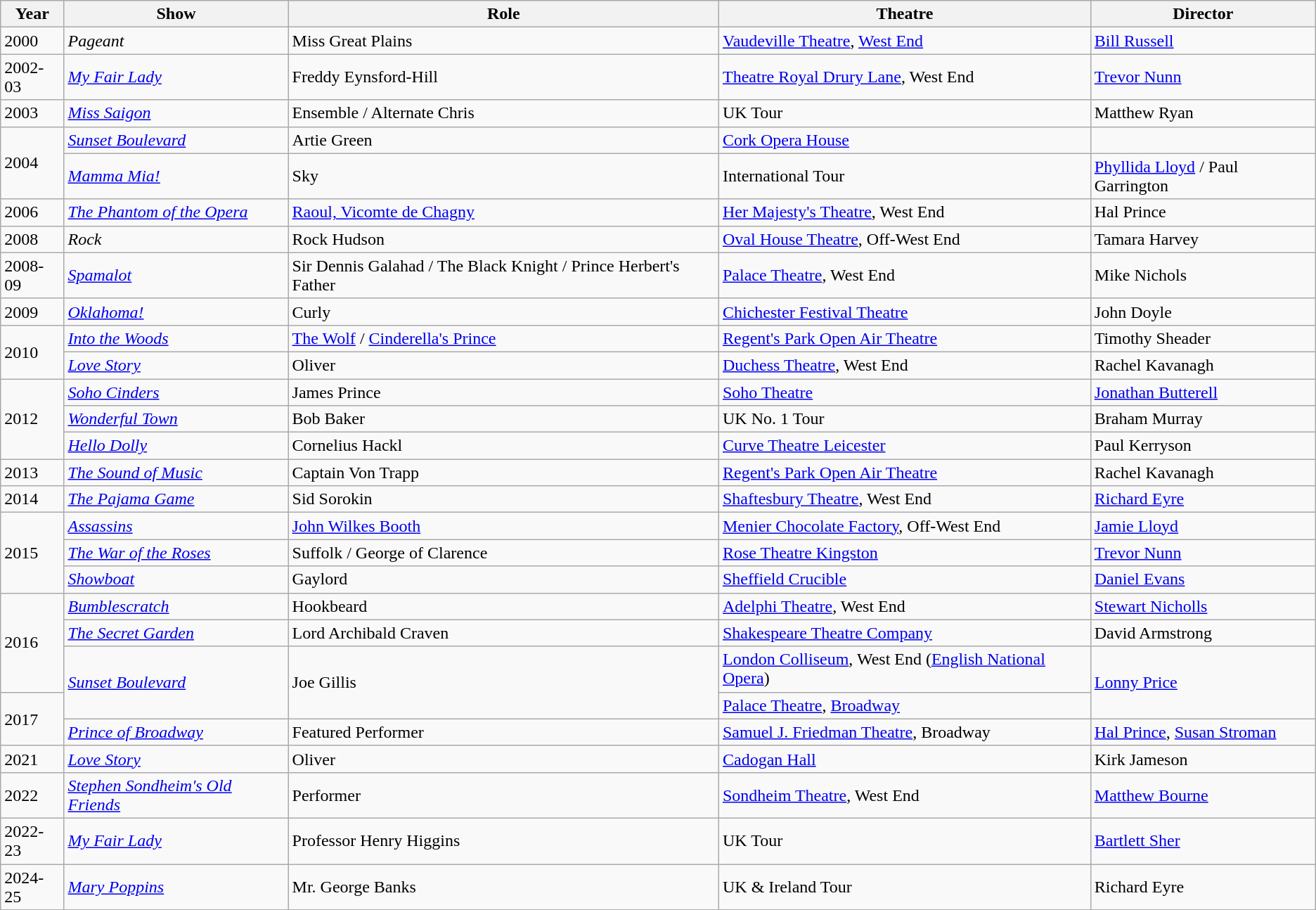<table class="wikitable">
<tr>
<th>Year</th>
<th>Show</th>
<th>Role</th>
<th>Theatre</th>
<th>Director</th>
</tr>
<tr>
<td>2000</td>
<td><em>Pageant</em></td>
<td>Miss Great Plains</td>
<td><a href='#'>Vaudeville Theatre</a>, <a href='#'>West End</a></td>
<td><a href='#'>Bill Russell</a></td>
</tr>
<tr>
<td>2002-03</td>
<td><em><a href='#'>My Fair Lady</a></em></td>
<td>Freddy Eynsford-Hill</td>
<td><a href='#'>Theatre Royal Drury Lane</a>, West End</td>
<td><a href='#'>Trevor Nunn</a></td>
</tr>
<tr>
<td>2003</td>
<td><em><a href='#'>Miss Saigon</a></em></td>
<td>Ensemble / Alternate Chris</td>
<td>UK Tour</td>
<td>Matthew Ryan</td>
</tr>
<tr>
<td rowspan=2>2004</td>
<td><em><a href='#'>Sunset Boulevard</a></em></td>
<td>Artie Green</td>
<td><a href='#'>Cork Opera House</a></td>
<td></td>
</tr>
<tr>
<td><em><a href='#'>Mamma Mia!</a></em></td>
<td>Sky</td>
<td>International Tour</td>
<td><a href='#'>Phyllida Lloyd</a> / Paul Garrington</td>
</tr>
<tr>
<td>2006</td>
<td><a href='#'><em>The Phantom of the Opera</em></a></td>
<td><a href='#'>Raoul, Vicomte de Chagny</a></td>
<td><a href='#'>Her Majesty's Theatre</a>, West End</td>
<td>Hal Prince</td>
</tr>
<tr>
<td>2008</td>
<td><em>Rock</em></td>
<td>Rock Hudson</td>
<td><a href='#'>Oval House Theatre</a>, Off-West End</td>
<td>Tamara Harvey</td>
</tr>
<tr>
<td>2008-09</td>
<td><em><a href='#'>Spamalot</a></em></td>
<td>Sir Dennis Galahad / The Black Knight / Prince Herbert's Father</td>
<td><a href='#'>Palace Theatre</a>, West End</td>
<td>Mike Nichols</td>
</tr>
<tr>
<td>2009</td>
<td><a href='#'><em>Oklahoma!</em></a></td>
<td>Curly</td>
<td><a href='#'>Chichester Festival Theatre</a></td>
<td>John Doyle</td>
</tr>
<tr>
<td rowspan=2>2010</td>
<td><em><a href='#'>Into the Woods</a></em></td>
<td><a href='#'>The Wolf</a> / <a href='#'>Cinderella's Prince</a></td>
<td><a href='#'>Regent's Park Open Air Theatre</a></td>
<td>Timothy Sheader</td>
</tr>
<tr>
<td><a href='#'><em>Love Story</em></a></td>
<td>Oliver</td>
<td><a href='#'>Duchess Theatre</a>, West End</td>
<td>Rachel Kavanagh</td>
</tr>
<tr>
<td rowspan=3>2012</td>
<td><em><a href='#'>Soho Cinders</a></em></td>
<td>James Prince</td>
<td><a href='#'>Soho Theatre</a></td>
<td><a href='#'>Jonathan Butterell</a></td>
</tr>
<tr>
<td><em><a href='#'>Wonderful Town</a></em></td>
<td>Bob Baker</td>
<td>UK No. 1 Tour</td>
<td>Braham Murray</td>
</tr>
<tr>
<td><a href='#'><em>Hello Dolly</em></a></td>
<td>Cornelius Hackl</td>
<td><a href='#'>Curve Theatre Leicester</a></td>
<td>Paul Kerryson</td>
</tr>
<tr>
<td>2013</td>
<td><em><a href='#'>The Sound of Music</a></em></td>
<td>Captain Von Trapp</td>
<td><a href='#'>Regent's Park Open Air Theatre</a></td>
<td>Rachel Kavanagh</td>
</tr>
<tr>
<td>2014</td>
<td><em><a href='#'>The Pajama Game</a></em></td>
<td>Sid Sorokin</td>
<td><a href='#'>Shaftesbury Theatre</a>, West End</td>
<td><a href='#'>Richard Eyre</a></td>
</tr>
<tr>
<td rowspan=3>2015</td>
<td><a href='#'><em>Assassins</em></a></td>
<td><a href='#'>John Wilkes Booth</a></td>
<td><a href='#'>Menier Chocolate Factory</a>, Off-West End</td>
<td><a href='#'>Jamie Lloyd</a></td>
</tr>
<tr>
<td><a href='#'><em>The War of the Roses</em></a></td>
<td>Suffolk / George of Clarence</td>
<td><a href='#'>Rose Theatre Kingston</a></td>
<td><a href='#'>Trevor Nunn</a></td>
</tr>
<tr>
<td><em><a href='#'>Showboat</a></em></td>
<td>Gaylord</td>
<td><a href='#'>Sheffield Crucible</a></td>
<td><a href='#'>Daniel Evans</a></td>
</tr>
<tr>
<td rowspan=3>2016</td>
<td><em><a href='#'>Bumblescratch</a></em></td>
<td>Hookbeard</td>
<td><a href='#'>Adelphi Theatre</a>, West End</td>
<td><a href='#'>Stewart Nicholls</a></td>
</tr>
<tr>
<td><a href='#'><em>The Secret Garden</em></a></td>
<td>Lord Archibald Craven</td>
<td><a href='#'>Shakespeare Theatre Company</a></td>
<td>David Armstrong</td>
</tr>
<tr>
<td rowspan=2><a href='#'><em>Sunset Boulevard</em></a></td>
<td rowspan=2>Joe Gillis</td>
<td><a href='#'>London Colliseum</a>, West End (<a href='#'>English National Opera</a>)</td>
<td rowspan=2><a href='#'>Lonny Price</a></td>
</tr>
<tr>
<td rowspan=2>2017</td>
<td><a href='#'>Palace Theatre</a>, <a href='#'>Broadway</a></td>
</tr>
<tr>
<td><a href='#'><em>Prince of Broadway</em></a></td>
<td>Featured Performer</td>
<td><a href='#'>Samuel J. Friedman Theatre</a>, Broadway</td>
<td><a href='#'>Hal Prince</a>, <a href='#'>Susan Stroman</a></td>
</tr>
<tr>
<td>2021</td>
<td><a href='#'><em>Love Story</em></a></td>
<td>Oliver</td>
<td><a href='#'>Cadogan Hall</a></td>
<td>Kirk Jameson</td>
</tr>
<tr>
<td>2022</td>
<td><em><a href='#'>Stephen Sondheim's Old Friends</a></em></td>
<td>Performer</td>
<td><a href='#'>Sondheim Theatre</a>, West End</td>
<td><a href='#'>Matthew Bourne</a></td>
</tr>
<tr>
<td>2022-23</td>
<td><em><a href='#'>My Fair Lady</a></em></td>
<td>Professor Henry Higgins</td>
<td>UK Tour</td>
<td><a href='#'>Bartlett Sher</a></td>
</tr>
<tr>
<td>2024-25</td>
<td><a href='#'><em>Mary Poppins</em></a></td>
<td>Mr. George Banks</td>
<td>UK & Ireland Tour</td>
<td>Richard Eyre</td>
</tr>
</table>
